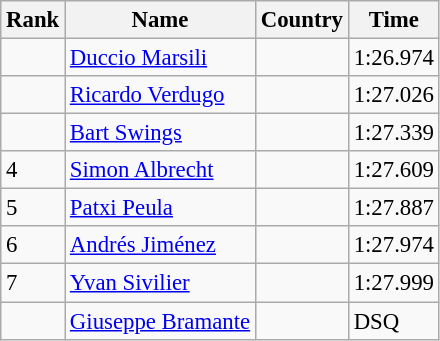<table class="wikitable" style="font-size:95%" style="text-align:center; width:35em;">
<tr>
<th>Rank</th>
<th>Name</th>
<th>Country</th>
<th>Time</th>
</tr>
<tr>
<td></td>
<td align=left><a href='#'>Duccio Marsili</a></td>
<td align=left></td>
<td>1:26.974</td>
</tr>
<tr>
<td></td>
<td align=left><a href='#'>Ricardo Verdugo</a></td>
<td align=left></td>
<td>1:27.026</td>
</tr>
<tr>
<td></td>
<td align=left><a href='#'>Bart Swings</a></td>
<td align=left></td>
<td>1:27.339</td>
</tr>
<tr>
<td>4</td>
<td align=left><a href='#'>Simon Albrecht</a></td>
<td align=left></td>
<td>1:27.609</td>
</tr>
<tr>
<td>5</td>
<td align=left><a href='#'>Patxi Peula</a></td>
<td align=left></td>
<td>1:27.887</td>
</tr>
<tr>
<td>6</td>
<td align=left><a href='#'>Andrés Jiménez</a></td>
<td align=left></td>
<td>1:27.974</td>
</tr>
<tr>
<td>7</td>
<td align=left><a href='#'>Yvan Sivilier</a></td>
<td align=left></td>
<td>1:27.999</td>
</tr>
<tr>
<td></td>
<td align=left><a href='#'>Giuseppe Bramante</a></td>
<td align=left></td>
<td>DSQ</td>
</tr>
</table>
